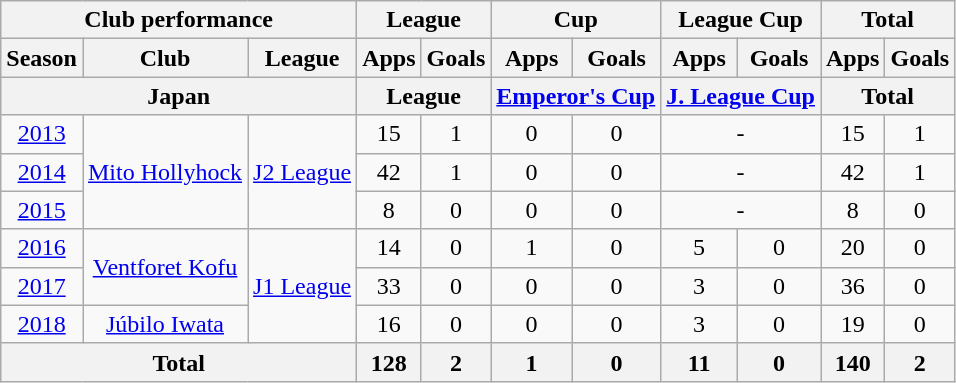<table class="wikitable" style="text-align:center;">
<tr>
<th colspan=3>Club performance</th>
<th colspan=2>League</th>
<th colspan=2>Cup</th>
<th colspan=2>League Cup</th>
<th colspan=2>Total</th>
</tr>
<tr>
<th>Season</th>
<th>Club</th>
<th>League</th>
<th>Apps</th>
<th>Goals</th>
<th>Apps</th>
<th>Goals</th>
<th>Apps</th>
<th>Goals</th>
<th>Apps</th>
<th>Goals</th>
</tr>
<tr>
<th colspan=3>Japan</th>
<th colspan=2>League</th>
<th colspan=2><a href='#'>Emperor's Cup</a></th>
<th colspan=2><a href='#'>J. League Cup</a></th>
<th colspan=2>Total</th>
</tr>
<tr>
<td><a href='#'>2013</a></td>
<td rowspan="3"><a href='#'>Mito Hollyhock</a></td>
<td rowspan="3"><a href='#'>J2 League</a></td>
<td>15</td>
<td>1</td>
<td>0</td>
<td>0</td>
<td colspan="2">-</td>
<td>15</td>
<td>1</td>
</tr>
<tr>
<td><a href='#'>2014</a></td>
<td>42</td>
<td>1</td>
<td>0</td>
<td>0</td>
<td colspan="2">-</td>
<td>42</td>
<td>1</td>
</tr>
<tr>
<td><a href='#'>2015</a></td>
<td>8</td>
<td>0</td>
<td>0</td>
<td>0</td>
<td colspan="2">-</td>
<td>8</td>
<td>0</td>
</tr>
<tr>
<td><a href='#'>2016</a></td>
<td rowspan="2"><a href='#'>Ventforet Kofu</a></td>
<td rowspan="3"><a href='#'>J1 League</a></td>
<td>14</td>
<td>0</td>
<td>1</td>
<td>0</td>
<td>5</td>
<td>0</td>
<td>20</td>
<td>0</td>
</tr>
<tr>
<td><a href='#'>2017</a></td>
<td>33</td>
<td>0</td>
<td>0</td>
<td>0</td>
<td>3</td>
<td>0</td>
<td>36</td>
<td>0</td>
</tr>
<tr>
<td><a href='#'>2018</a></td>
<td rowspan="1"><a href='#'>Júbilo Iwata</a></td>
<td>16</td>
<td>0</td>
<td>0</td>
<td>0</td>
<td>3</td>
<td>0</td>
<td>19</td>
<td>0</td>
</tr>
<tr>
<th colspan=3>Total</th>
<th>128</th>
<th>2</th>
<th>1</th>
<th>0</th>
<th>11</th>
<th>0</th>
<th>140</th>
<th>2</th>
</tr>
</table>
